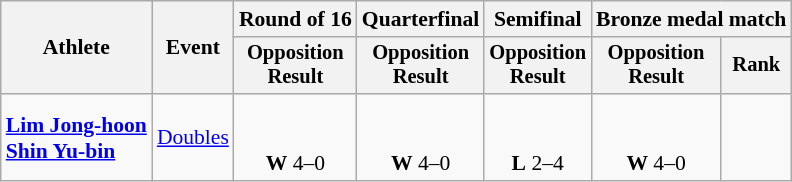<table class="wikitable" style="font-size:90%;">
<tr>
<th rowspan=2>Athlete</th>
<th rowspan=2>Event</th>
<th>Round of 16</th>
<th>Quarterfinal</th>
<th>Semifinal</th>
<th colspan=2>Bronze medal match</th>
</tr>
<tr style="font-size:95%">
<th>Opposition<br>Result</th>
<th>Opposition<br>Result</th>
<th>Opposition<br>Result</th>
<th>Opposition<br>Result</th>
<th>Rank</th>
</tr>
<tr align=center>
<td align=left><strong><a href='#'>Lim Jong-hoon</a><br><a href='#'>Shin Yu-bin</a></strong></td>
<td align=left><a href='#'>Doubles</a></td>
<td><br><br><strong>W</strong> 4–0</td>
<td><br><br><strong>W</strong> 4–0</td>
<td><br><br><strong>L</strong> 2–4</td>
<td><br><br><strong>W</strong> 4–0</td>
<td></td>
</tr>
</table>
